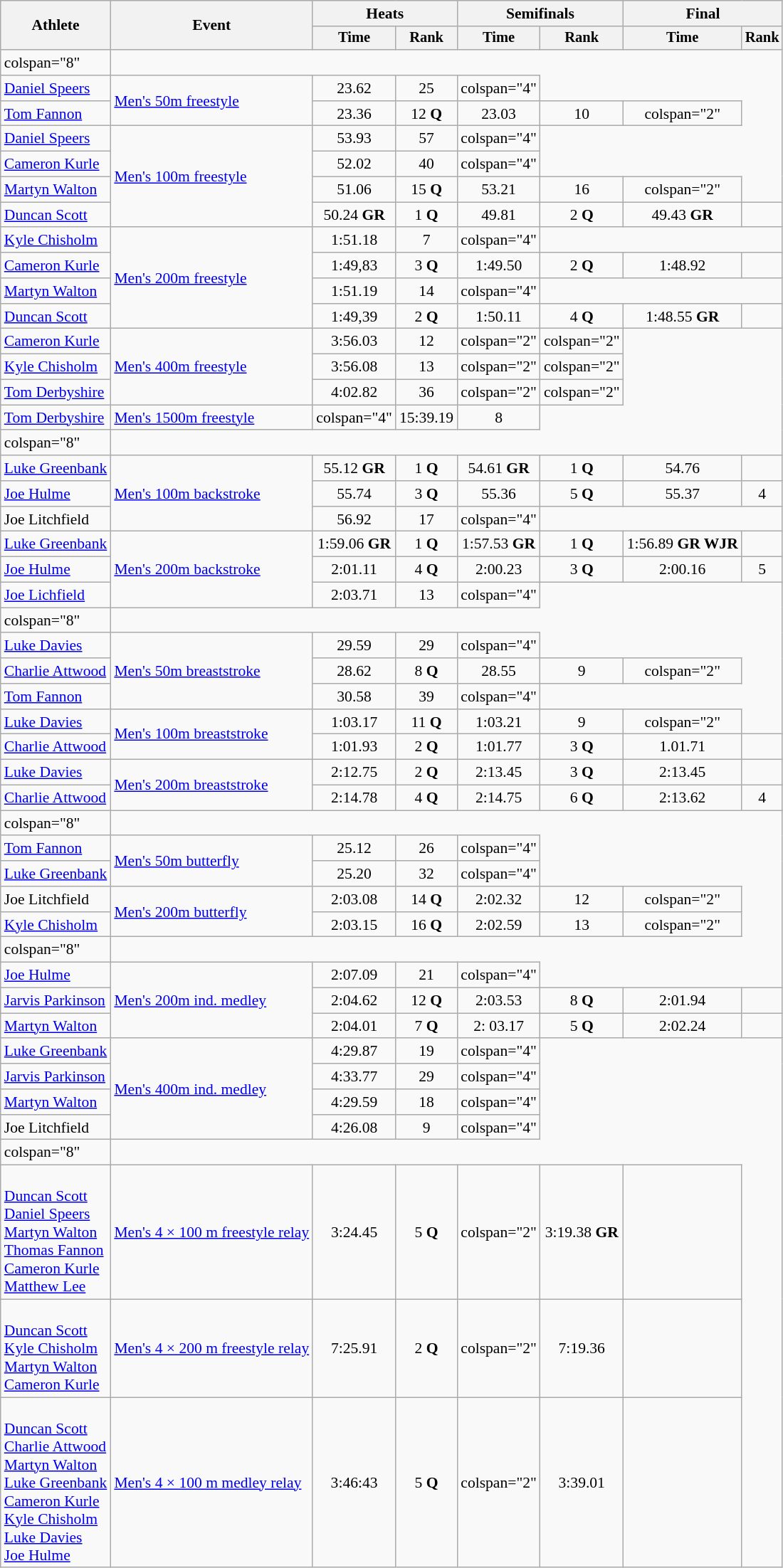<table class="wikitable" style="font-size:90%">
<tr>
<th rowspan=2>Athlete</th>
<th rowspan=2>Event</th>
<th colspan=2>Heats</th>
<th colspan=2>Semifinals</th>
<th colspan=2>Final</th>
</tr>
<tr style="font-size:95%">
<th>Time</th>
<th>Rank</th>
<th>Time</th>
<th>Rank</th>
<th>Time</th>
<th>Rank</th>
</tr>
<tr align="left">
<td>colspan="8" </td>
</tr>
<tr align=center>
<td align=left><a href='#'>Daniel Speers</a></td>
<td rowspan="2" align=left><a href='#'>Men's 50m freestyle</a></td>
<td>23.62</td>
<td>25</td>
<td>colspan="4" </td>
</tr>
<tr align=center>
<td align=left><a href='#'>Tom Fannon</a></td>
<td>23.36</td>
<td>12 <strong>Q</strong></td>
<td>23.03</td>
<td>10</td>
<td>colspan="2" </td>
</tr>
<tr align=center>
<td align=left><a href='#'>Daniel Speers</a></td>
<td rowspan="4" align=left><a href='#'>Men's 100m freestyle</a></td>
<td>53.93</td>
<td>57</td>
<td>colspan="4" </td>
</tr>
<tr align=center>
<td align=left><a href='#'>Cameron Kurle</a></td>
<td>52.02</td>
<td>40</td>
<td>colspan="4" </td>
</tr>
<tr align=center>
<td align=left><a href='#'>Martyn Walton</a></td>
<td>51.06</td>
<td>15 <strong>Q</strong></td>
<td>53.21</td>
<td>16</td>
<td>colspan="2" </td>
</tr>
<tr align=center>
<td align=left><a href='#'>Duncan Scott</a></td>
<td>50.24 <strong>GR</strong></td>
<td>1 <strong>Q</strong></td>
<td>49.81</td>
<td>2 <strong>Q</strong></td>
<td>49.43 <strong>GR</strong></td>
<td></td>
</tr>
<tr align=center>
<td align=left><a href='#'>Kyle Chisholm</a></td>
<td rowspan="4" align=left><a href='#'>Men's 200m freestyle</a></td>
<td>1:51.18</td>
<td>7</td>
<td>colspan="4" </td>
</tr>
<tr align=center>
<td align=left><a href='#'>Cameron Kurle</a></td>
<td>1:49,83</td>
<td>3 <strong>Q</strong></td>
<td>1:49.50</td>
<td>2 <strong>Q</strong></td>
<td>1:48.92</td>
<td></td>
</tr>
<tr align=center>
<td align=left><a href='#'>Martyn Walton</a></td>
<td>1:51.19</td>
<td>14</td>
<td>colspan="4" </td>
</tr>
<tr align=center>
<td align=left><a href='#'>Duncan Scott</a></td>
<td>1:49,39</td>
<td>2 <strong>Q</strong></td>
<td>1:50.11</td>
<td>4 <strong>Q</strong></td>
<td>1:48.55 <strong>GR</strong></td>
<td></td>
</tr>
<tr align=center>
<td align=left><a href='#'>Cameron Kurle</a></td>
<td rowspan="3" align=left><a href='#'>Men's 400m freestyle</a></td>
<td>3:56.03</td>
<td>12</td>
<td>colspan="2" </td>
<td>colspan="2" </td>
</tr>
<tr align=center>
<td align=left><a href='#'>Kyle Chisholm</a></td>
<td>3:56.08</td>
<td>13</td>
<td>colspan="2" </td>
<td>colspan="2" </td>
</tr>
<tr align=center>
<td align=left><a href='#'>Tom Derbyshire</a></td>
<td>4:02.82</td>
<td>36</td>
<td>colspan="2" </td>
<td>colspan="2" </td>
</tr>
<tr align=center>
<td align=left><a href='#'>Tom Derbyshire</a></td>
<td align=left><a href='#'>Men's 1500m freestyle</a></td>
<td>colspan="4" </td>
<td>15:39.19</td>
<td>8</td>
</tr>
<tr align="left">
<td>colspan="8" </td>
</tr>
<tr align=center>
<td align=left><a href='#'>Luke Greenbank</a></td>
<td rowspan="3" align=left><a href='#'>Men's 100m backstroke</a></td>
<td>55.12 <strong>GR</strong></td>
<td>1 <strong>Q</strong></td>
<td>54.61 <strong>GR</strong></td>
<td>1 <strong>Q</strong></td>
<td>54.76</td>
<td></td>
</tr>
<tr align=center>
<td align=left><a href='#'>Joe Hulme</a></td>
<td>55.74</td>
<td>3 <strong>Q</strong></td>
<td>55.36</td>
<td>5 <strong>Q</strong></td>
<td>55.37</td>
<td>4</td>
</tr>
<tr align=center>
<td align=left>Joe Litchfield</td>
<td>56.92</td>
<td>17</td>
<td>colspan="4" </td>
</tr>
<tr align=center>
<td align=left><a href='#'>Luke Greenbank</a></td>
<td rowspan="3" align=left><a href='#'>Men's 200m backstroke</a></td>
<td>1:59.06 <strong>GR</strong></td>
<td>1 <strong>Q</strong></td>
<td>1:57.53 <strong>GR</strong></td>
<td>1 <strong>Q</strong></td>
<td>1:56.89 <strong>GR WJR</strong></td>
<td></td>
</tr>
<tr align=center>
<td align=left><a href='#'>Joe Hulme</a></td>
<td>2:01.11</td>
<td>4 <strong>Q</strong></td>
<td>2:00.23</td>
<td>3 <strong>Q</strong></td>
<td>2:00.16</td>
<td>5</td>
</tr>
<tr align=center>
<td align=left><a href='#'>Joe Lichfield</a></td>
<td>2:03.71</td>
<td>13</td>
<td>colspan="4" </td>
</tr>
<tr align="left">
<td>colspan="8" </td>
</tr>
<tr align=center>
<td align=left><a href='#'>Luke Davies</a></td>
<td rowspan="3" align=left><a href='#'>Men's 50m breaststroke</a></td>
<td>29.59</td>
<td>29</td>
<td>colspan="4" </td>
</tr>
<tr align=center>
<td align=left><a href='#'>Charlie Attwood</a></td>
<td>28.62</td>
<td>8 <strong>Q</strong></td>
<td>28.55</td>
<td>9</td>
<td>colspan="2" </td>
</tr>
<tr align=center>
<td align=left><a href='#'>Tom Fannon</a></td>
<td>30.58</td>
<td>39</td>
<td>colspan="4" </td>
</tr>
<tr align=center>
<td align=left><a href='#'>Luke Davies</a></td>
<td rowspan="2" align=left><a href='#'>Men's 100m breaststroke</a></td>
<td>1:03.17</td>
<td>11 <strong>Q</strong></td>
<td>1:03.21</td>
<td>9</td>
<td>colspan="2" </td>
</tr>
<tr align=center>
<td align=left><a href='#'>Charlie Attwood</a></td>
<td>1:01.93</td>
<td>2 <strong>Q</strong></td>
<td>1:01.77</td>
<td>3 <strong>Q</strong></td>
<td>1.01.71</td>
<td></td>
</tr>
<tr align=center>
<td align=left><a href='#'>Luke Davies</a></td>
<td rowspan="2" align=left><a href='#'>Men's 200m breaststroke</a></td>
<td>2:12.75</td>
<td>2 <strong>Q</strong></td>
<td>2:13.45</td>
<td>3 <strong>Q</strong></td>
<td>2:13.45</td>
<td></td>
</tr>
<tr align=center>
<td align=left><a href='#'>Charlie Attwood</a></td>
<td>2:14.78</td>
<td>4 <strong>Q</strong></td>
<td>2:14.75</td>
<td>6 <strong>Q</strong></td>
<td>2:13.62</td>
<td>4</td>
</tr>
<tr align="left">
<td>colspan="8" </td>
</tr>
<tr align=center>
<td align=left><a href='#'>Tom Fannon</a></td>
<td rowspan="2" align=left><a href='#'>Men's 50m butterfly</a></td>
<td>25.12</td>
<td>26</td>
<td>colspan="4" </td>
</tr>
<tr align=center>
<td align=left><a href='#'>Luke Greenbank</a></td>
<td>25.20</td>
<td>32</td>
<td>colspan="4" </td>
</tr>
<tr align=center>
<td align=left>Joe Litchfield</td>
<td rowspan="2" align=left><a href='#'>Men's 200m butterfly</a></td>
<td>2:03.08</td>
<td>14 <strong>Q</strong></td>
<td>2:02.32</td>
<td>12</td>
<td>colspan="2" </td>
</tr>
<tr align=center>
<td align=left><a href='#'>Kyle Chisholm</a></td>
<td>2:03.15</td>
<td>16 <strong>Q</strong></td>
<td>2:02.59</td>
<td>13</td>
<td>colspan="2" </td>
</tr>
<tr align="left">
<td>colspan="8" </td>
</tr>
<tr align=center>
<td align=left><a href='#'>Joe Hulme</a></td>
<td rowspan="3" align=left><a href='#'>Men's 200m ind. medley</a></td>
<td>2:07.09</td>
<td>21</td>
<td>colspan="4" </td>
</tr>
<tr align=center>
<td align=left><a href='#'>Jarvis Parkinson</a></td>
<td>2:04.62</td>
<td>12 <strong>Q</strong></td>
<td>2:03.53</td>
<td>8 <strong>Q</strong></td>
<td>2:01.94</td>
<td></td>
</tr>
<tr align=center>
<td align=left><a href='#'>Martyn Walton</a></td>
<td>2:04.01</td>
<td>7 <strong>Q</strong></td>
<td>2: 03.17</td>
<td>5 <strong>Q</strong></td>
<td>2:02.24</td>
<td></td>
</tr>
<tr align=center>
<td align=left><a href='#'>Luke Greenbank</a></td>
<td rowspan="4" align=left><a href='#'>Men's 400m ind. medley</a></td>
<td>4:29.87</td>
<td>19</td>
<td>colspan="4" </td>
</tr>
<tr align=center>
<td align=left><a href='#'>Jarvis Parkinson</a></td>
<td>4:33.77</td>
<td>29</td>
<td>colspan="4" </td>
</tr>
<tr align=center>
<td align=left><a href='#'>Martyn Walton</a></td>
<td>4:29.59</td>
<td>18</td>
<td>colspan="4" </td>
</tr>
<tr align=center>
<td align=left>Joe Litchfield</td>
<td>4:26.08</td>
<td>9</td>
<td>colspan="4" </td>
</tr>
<tr align="left">
<td>colspan="8" </td>
</tr>
<tr align=center>
<td align=left> <br> <a href='#'>Duncan Scott</a><br><a href='#'>Daniel Speers</a><br><a href='#'>Martyn Walton</a><br><a href='#'>Thomas Fannon</a><br><a href='#'>Cameron Kurle</a><br><a href='#'>Matthew Lee</a></td>
<td align=left><a href='#'>Men's 4 × 100 m freestyle relay</a></td>
<td>3:24.45</td>
<td>5 <strong>Q</strong></td>
<td>colspan="2" </td>
<td>3:19.38 <strong>GR</strong></td>
<td></td>
</tr>
<tr align=center>
<td align=left> <br> <a href='#'>Duncan Scott</a><br><a href='#'>Kyle Chisholm</a><br><a href='#'>Martyn Walton</a><br><a href='#'>Cameron Kurle</a></td>
<td align=left><a href='#'>Men's 4 × 200 m freestyle relay</a></td>
<td>7:25.91</td>
<td>2 <strong>Q</strong></td>
<td>colspan="2" </td>
<td>7:19.36</td>
<td></td>
</tr>
<tr align=center>
<td align=left> <br> <a href='#'>Duncan Scott</a><br><a href='#'>Charlie Attwood</a><br><a href='#'>Martyn Walton</a><br><a href='#'>Luke Greenbank</a><br><a href='#'>Cameron Kurle</a><br><a href='#'>Kyle Chisholm</a><br><a href='#'>Luke Davies</a><br><a href='#'>Joe Hulme</a></td>
<td align=left><a href='#'>Men's 4 × 100 m medley relay</a></td>
<td>3:46:43</td>
<td>5 <strong>Q</strong></td>
<td>colspan="2" </td>
<td>3:39.01</td>
<td></td>
</tr>
</table>
